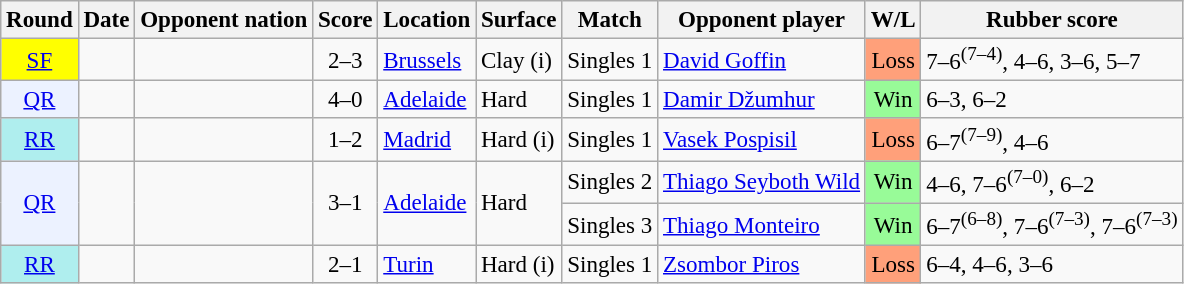<table class="wikitable nowrap" style="font-size:96%;">
<tr>
<th>Round</th>
<th>Date</th>
<th>Opponent nation</th>
<th>Score</th>
<th>Location</th>
<th>Surface</th>
<th>Match</th>
<th>Opponent player</th>
<th>W/L</th>
<th>Rubber score</th>
</tr>
<tr>
<td style="background:yellow; text-align:center;"><a href='#'>SF</a></td>
<td></td>
<td></td>
<td style="text-align:center;">2–3</td>
<td><a href='#'>Brussels</a></td>
<td>Clay (i)</td>
<td>Singles 1</td>
<td><a href='#'>David Goffin</a></td>
<td style="background:#ffa07a; text-align:center;">Loss</td>
<td>7–6<sup>(7–4)</sup>, 4–6, 3–6, 5–7</td>
</tr>
<tr>
<td style="background:#ecf2ff; text-align:center;"><a href='#'>QR</a></td>
<td></td>
<td></td>
<td style="text-align:center;">4–0</td>
<td><a href='#'>Adelaide</a></td>
<td>Hard</td>
<td>Singles 1</td>
<td><a href='#'>Damir Džumhur</a></td>
<td style="background:#98fb98; text-align:center;">Win</td>
<td>6–3, 6–2</td>
</tr>
<tr>
<td style="background:#afeeee; text-align:center;"><a href='#'>RR</a></td>
<td></td>
<td></td>
<td style="text-align:center;">1–2</td>
<td><a href='#'>Madrid</a></td>
<td>Hard (i)</td>
<td>Singles 1</td>
<td><a href='#'>Vasek Pospisil</a></td>
<td style="background:#ffa07a; text-align:center;">Loss</td>
<td>6–7<sup>(7–9)</sup>, 4–6</td>
</tr>
<tr>
<td style="background:#ecf2ff; text-align:center;" rowspan="2"><a href='#'>QR</a></td>
<td rowspan=2></td>
<td rowspan=2></td>
<td style="text-align:center;" rowspan="2">3–1</td>
<td rowspan=2><a href='#'>Adelaide</a></td>
<td rowspan=2>Hard</td>
<td>Singles 2</td>
<td><a href='#'>Thiago Seyboth Wild</a></td>
<td style="background:#98fb98 ; text-align:center;">Win</td>
<td>4–6, 7–6<sup>(7–0)</sup>, 6–2</td>
</tr>
<tr>
<td>Singles 3</td>
<td><a href='#'>Thiago Monteiro</a></td>
<td style="background:#98fb98 ; text-align:center;">Win</td>
<td>6–7<sup>(6–8)</sup>, 7–6<sup>(7–3)</sup>, 7–6<sup>(7–3)</sup></td>
</tr>
<tr>
<td style="background:#afeeee; text-align:center;"><a href='#'>RR</a></td>
<td></td>
<td></td>
<td style="text-align:center;">2–1</td>
<td><a href='#'>Turin</a></td>
<td>Hard (i)</td>
<td>Singles 1</td>
<td><a href='#'>Zsombor Piros</a></td>
<td style="background:#ffa07a; text-align:center;">Loss</td>
<td>6–4, 4–6, 3–6</td>
</tr>
</table>
